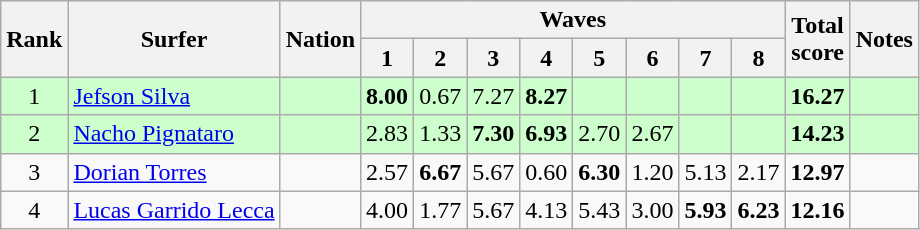<table class="wikitable sortable" style="text-align:center">
<tr>
<th rowspan=2>Rank</th>
<th rowspan=2>Surfer</th>
<th rowspan=2>Nation</th>
<th colspan=8>Waves</th>
<th rowspan=2>Total<br>score</th>
<th rowspan=2>Notes</th>
</tr>
<tr>
<th>1</th>
<th>2</th>
<th>3</th>
<th>4</th>
<th>5</th>
<th>6</th>
<th>7</th>
<th>8</th>
</tr>
<tr bgcolor=ccffcc>
<td>1</td>
<td align=left><a href='#'>Jefson Silva</a></td>
<td align=left></td>
<td><strong>8.00</strong></td>
<td>0.67</td>
<td>7.27</td>
<td><strong>8.27</strong></td>
<td></td>
<td></td>
<td></td>
<td></td>
<td><strong>16.27</strong></td>
<td></td>
</tr>
<tr bgcolor=ccffcc>
<td>2</td>
<td align=left><a href='#'>Nacho Pignataro</a></td>
<td align=left></td>
<td>2.83</td>
<td>1.33</td>
<td><strong>7.30</strong></td>
<td><strong>6.93</strong></td>
<td>2.70</td>
<td>2.67</td>
<td></td>
<td></td>
<td><strong>14.23</strong></td>
<td></td>
</tr>
<tr>
<td>3</td>
<td align=left><a href='#'>Dorian Torres</a></td>
<td align=left></td>
<td>2.57</td>
<td><strong>6.67</strong></td>
<td>5.67</td>
<td>0.60</td>
<td><strong>6.30</strong></td>
<td>1.20</td>
<td>5.13</td>
<td>2.17</td>
<td><strong>12.97</strong></td>
<td></td>
</tr>
<tr>
<td>4</td>
<td align=left><a href='#'>Lucas Garrido Lecca</a></td>
<td align=left></td>
<td>4.00</td>
<td>1.77</td>
<td>5.67</td>
<td>4.13</td>
<td>5.43</td>
<td>3.00</td>
<td><strong>5.93</strong></td>
<td><strong>6.23</strong></td>
<td><strong>12.16</strong></td>
<td></td>
</tr>
</table>
